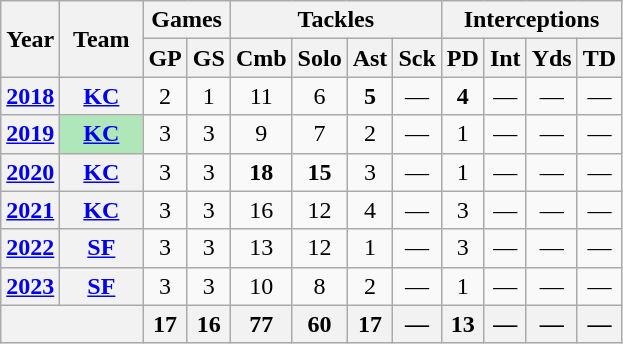<table class="wikitable" style="text-align: center;">
<tr>
<th rowspan="2">Year</th>
<th rowspan="2">Team</th>
<th colspan="2">Games</th>
<th colspan="4">Tackles</th>
<th colspan="4">Interceptions</th>
</tr>
<tr>
<th>GP</th>
<th>GS</th>
<th>Cmb</th>
<th>Solo</th>
<th>Ast</th>
<th>Sck</th>
<th>PD</th>
<th>Int</th>
<th>Yds</th>
<th>TD</th>
</tr>
<tr>
<th><a href='#'>2018</a></th>
<th><a href='#'>KC</a></th>
<td>2</td>
<td>1</td>
<td>11</td>
<td>6</td>
<td><strong>5</strong></td>
<td>—</td>
<td><strong>4</strong></td>
<td>—</td>
<td>—</td>
<td>—</td>
</tr>
<tr>
<th><a href='#'>2019</a></th>
<th style="background:#afe6ba; width:3em;"><a href='#'>KC</a></th>
<td>3</td>
<td>3</td>
<td>9</td>
<td>7</td>
<td>2</td>
<td>—</td>
<td>1</td>
<td>—</td>
<td>—</td>
<td>—</td>
</tr>
<tr>
<th><a href='#'>2020</a></th>
<th><a href='#'>KC</a></th>
<td>3</td>
<td>3</td>
<td><strong>18</strong></td>
<td><strong>15</strong></td>
<td>3</td>
<td>—</td>
<td>1</td>
<td>—</td>
<td>—</td>
<td>—</td>
</tr>
<tr>
<th><a href='#'>2021</a></th>
<th><a href='#'>KC</a></th>
<td>3</td>
<td>3</td>
<td>16</td>
<td>12</td>
<td>4</td>
<td>—</td>
<td>3</td>
<td>—</td>
<td>—</td>
<td>—</td>
</tr>
<tr>
<th><a href='#'>2022</a></th>
<th><a href='#'>SF</a></th>
<td>3</td>
<td>3</td>
<td>13</td>
<td>12</td>
<td>1</td>
<td>—</td>
<td>3</td>
<td>—</td>
<td>—</td>
<td>—</td>
</tr>
<tr>
<th><a href='#'>2023</a></th>
<th><a href='#'>SF</a></th>
<td>3</td>
<td>3</td>
<td>10</td>
<td>8</td>
<td>2</td>
<td>—</td>
<td>1</td>
<td>—</td>
<td>—</td>
<td>—</td>
</tr>
<tr>
<th colspan="2"></th>
<th>17</th>
<th>16</th>
<th>77</th>
<th>60</th>
<th>17</th>
<th>—</th>
<th>13</th>
<th>—</th>
<th>—</th>
<th>—</th>
</tr>
</table>
